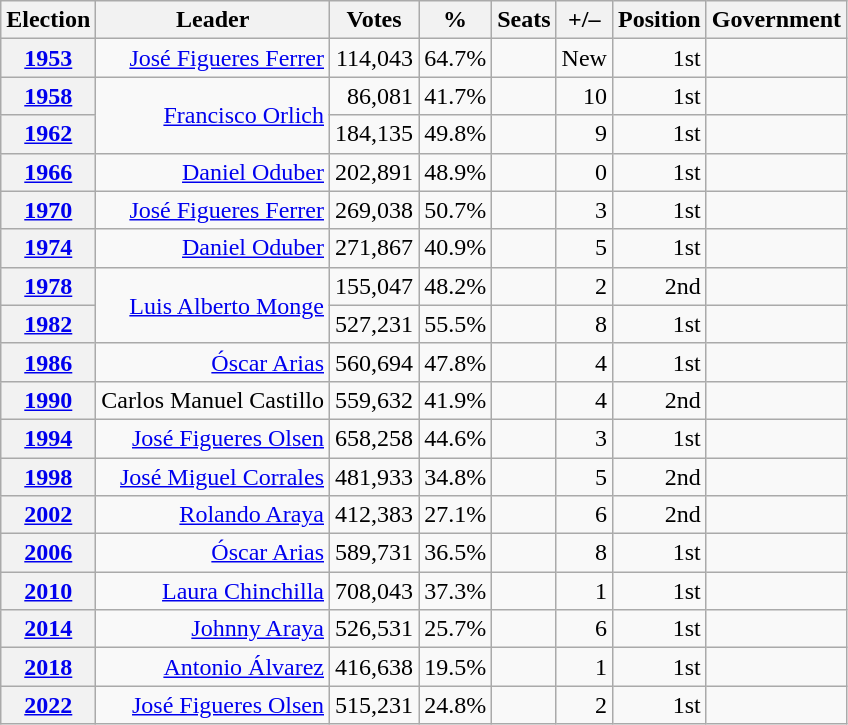<table class=wikitable style="text-align: right;">
<tr>
<th>Election</th>
<th>Leader</th>
<th>Votes</th>
<th>%</th>
<th>Seats</th>
<th>+/–</th>
<th>Position</th>
<th>Government</th>
</tr>
<tr>
<th><a href='#'>1953</a></th>
<td><a href='#'>José Figueres Ferrer</a></td>
<td>114,043</td>
<td>64.7%</td>
<td></td>
<td>New</td>
<td>1st</td>
<td></td>
</tr>
<tr>
<th><a href='#'>1958</a></th>
<td rowspan="2"><a href='#'>Francisco Orlich</a></td>
<td>86,081</td>
<td>41.7%</td>
<td></td>
<td> 10</td>
<td>1st</td>
<td></td>
</tr>
<tr>
<th><a href='#'>1962</a></th>
<td>184,135</td>
<td>49.8%</td>
<td></td>
<td> 9</td>
<td>1st</td>
<td></td>
</tr>
<tr>
<th><a href='#'>1966</a></th>
<td><a href='#'>Daniel Oduber</a></td>
<td>202,891</td>
<td>48.9%</td>
<td></td>
<td>0</td>
<td>1st</td>
<td></td>
</tr>
<tr>
<th><a href='#'>1970</a></th>
<td><a href='#'>José Figueres Ferrer</a></td>
<td>269,038</td>
<td>50.7%</td>
<td></td>
<td> 3</td>
<td>1st</td>
<td></td>
</tr>
<tr>
<th><a href='#'>1974</a></th>
<td><a href='#'>Daniel Oduber</a></td>
<td>271,867</td>
<td>40.9%</td>
<td></td>
<td> 5</td>
<td>1st</td>
<td></td>
</tr>
<tr>
<th><a href='#'>1978</a></th>
<td rowspan="2"><a href='#'>Luis Alberto Monge</a></td>
<td>155,047</td>
<td>48.2%</td>
<td></td>
<td> 2</td>
<td> 2nd</td>
<td></td>
</tr>
<tr>
<th><a href='#'>1982</a></th>
<td>527,231</td>
<td>55.5%</td>
<td></td>
<td> 8</td>
<td> 1st</td>
<td></td>
</tr>
<tr>
<th><a href='#'>1986</a></th>
<td><a href='#'>Óscar Arias</a></td>
<td>560,694</td>
<td>47.8%</td>
<td></td>
<td> 4</td>
<td>1st</td>
<td></td>
</tr>
<tr>
<th><a href='#'>1990</a></th>
<td>Carlos Manuel Castillo</td>
<td>559,632</td>
<td>41.9%</td>
<td></td>
<td> 4</td>
<td> 2nd</td>
<td></td>
</tr>
<tr>
<th><a href='#'>1994</a></th>
<td><a href='#'>José Figueres Olsen</a></td>
<td>658,258</td>
<td>44.6%</td>
<td></td>
<td> 3</td>
<td> 1st</td>
<td></td>
</tr>
<tr>
<th><a href='#'>1998</a></th>
<td><a href='#'>José Miguel Corrales</a></td>
<td>481,933</td>
<td>34.8%</td>
<td></td>
<td> 5</td>
<td> 2nd</td>
<td></td>
</tr>
<tr>
<th><a href='#'>2002</a></th>
<td><a href='#'>Rolando Araya</a></td>
<td>412,383</td>
<td>27.1%</td>
<td></td>
<td> 6</td>
<td>2nd</td>
<td></td>
</tr>
<tr>
<th><a href='#'>2006</a></th>
<td><a href='#'>Óscar Arias</a></td>
<td>589,731</td>
<td>36.5%</td>
<td></td>
<td> 8</td>
<td>1st</td>
<td></td>
</tr>
<tr>
<th><a href='#'>2010</a></th>
<td><a href='#'>Laura Chinchilla</a></td>
<td>708,043</td>
<td>37.3%</td>
<td></td>
<td> 1</td>
<td>1st</td>
<td></td>
</tr>
<tr>
<th><a href='#'>2014</a></th>
<td><a href='#'>Johnny Araya</a></td>
<td>526,531</td>
<td>25.7%</td>
<td></td>
<td> 6</td>
<td>1st</td>
<td></td>
</tr>
<tr>
<th><a href='#'>2018</a></th>
<td><a href='#'>Antonio Álvarez</a></td>
<td>416,638</td>
<td>19.5%</td>
<td></td>
<td> 1</td>
<td>1st</td>
<td></td>
</tr>
<tr>
<th><a href='#'>2022</a></th>
<td><a href='#'>José Figueres Olsen</a></td>
<td>515,231</td>
<td>24.8%</td>
<td></td>
<td> 2</td>
<td>1st</td>
<td></td>
</tr>
</table>
